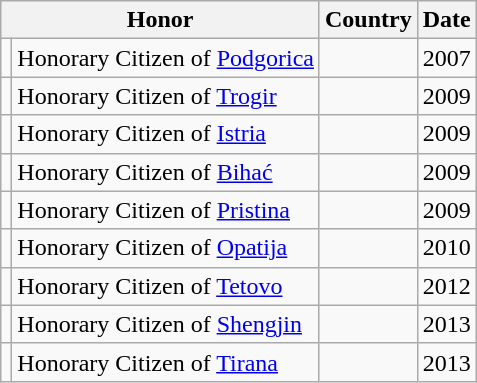<table class="wikitable" style="text-align:left;">
<tr>
<th colspan=2>Honor</th>
<th>Country</th>
<th>Date</th>
</tr>
<tr>
<td></td>
<td>Honorary Citizen of <a href='#'>Podgorica</a></td>
<td></td>
<td>2007</td>
</tr>
<tr>
<td></td>
<td>Honorary Citizen of <a href='#'>Trogir</a></td>
<td></td>
<td>2009</td>
</tr>
<tr>
<td></td>
<td>Honorary Citizen of <a href='#'>Istria</a></td>
<td></td>
<td>2009</td>
</tr>
<tr>
<td></td>
<td>Honorary Citizen of <a href='#'>Bihać</a></td>
<td></td>
<td>2009</td>
</tr>
<tr>
<td></td>
<td>Honorary Citizen of <a href='#'>Pristina</a></td>
<td></td>
<td>2009</td>
</tr>
<tr>
<td></td>
<td>Honorary Citizen of <a href='#'>Opatija</a></td>
<td></td>
<td>2010</td>
</tr>
<tr>
<td></td>
<td>Honorary Citizen of <a href='#'>Tetovo</a></td>
<td></td>
<td>2012</td>
</tr>
<tr>
<td></td>
<td>Honorary Citizen of <a href='#'>Shengjin</a></td>
<td></td>
<td>2013</td>
</tr>
<tr>
<td></td>
<td>Honorary Citizen of <a href='#'>Tirana</a></td>
<td></td>
<td>2013</td>
</tr>
</table>
